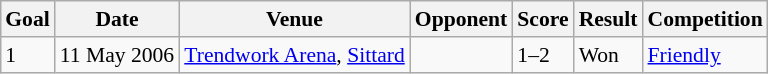<table class="wikitable sortable"  style="margin:auto; font-size:90%;">
<tr>
<th>Goal</th>
<th>Date</th>
<th>Venue</th>
<th>Opponent</th>
<th>Score</th>
<th>Result</th>
<th>Competition</th>
</tr>
<tr>
<td>1</td>
<td>11 May 2006</td>
<td><a href='#'>Trendwork Arena</a>, <a href='#'>Sittard</a></td>
<td></td>
<td>1–2</td>
<td>Won</td>
<td><a href='#'>Friendly</a></td>
</tr>
</table>
